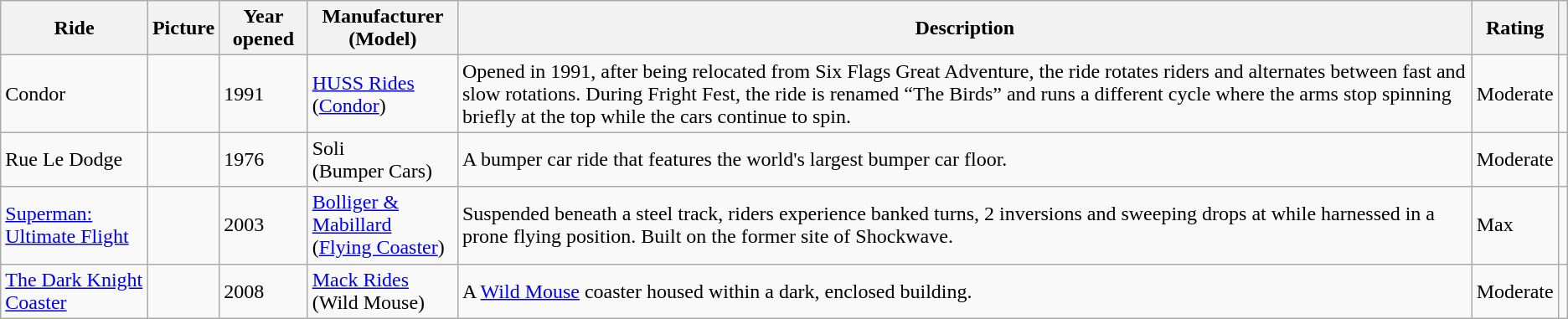<table class="wikitable sortable">
<tr>
<th>Ride</th>
<th>Picture</th>
<th>Year opened</th>
<th>Manufacturer<br>(Model)</th>
<th>Description</th>
<th>Rating</th>
<th></th>
</tr>
<tr>
<td>Condor</td>
<td></td>
<td>1991</td>
<td><a href='#'>HUSS Rides</a><br>(<a href='#'>Condor</a>)</td>
<td>Opened in 1991, after being relocated from Six Flags Great Adventure, the ride rotates riders and alternates between fast and slow rotations. During Fright Fest, the ride is renamed “The Birds” and runs a different cycle where the arms stop spinning briefly at the top while the cars continue to spin.</td>
<td>Moderate</td>
<td></td>
</tr>
<tr>
<td>Rue Le Dodge</td>
<td></td>
<td>1976</td>
<td>Soli<br>(Bumper Cars)</td>
<td>A bumper car ride that features the world's largest bumper car floor.</td>
<td>Moderate</td>
<td></td>
</tr>
<tr>
<td><a href='#'>Superman: Ultimate Flight</a></td>
<td></td>
<td>2003</td>
<td><a href='#'>Bolliger & Mabillard</a><br>(<a href='#'>Flying Coaster</a>)</td>
<td>Suspended beneath a steel track, riders experience banked turns, 2 inversions and sweeping drops at  while harnessed in a prone flying position. Built on the former site of Shockwave.</td>
<td>Max</td>
<td></td>
</tr>
<tr>
<td><a href='#'>The Dark Knight Coaster</a></td>
<td></td>
<td>2008</td>
<td><a href='#'>Mack Rides</a><br>(Wild Mouse)</td>
<td>A <a href='#'>Wild Mouse</a> coaster housed within a dark, enclosed building.</td>
<td>Moderate</td>
<td></td>
</tr>
</table>
